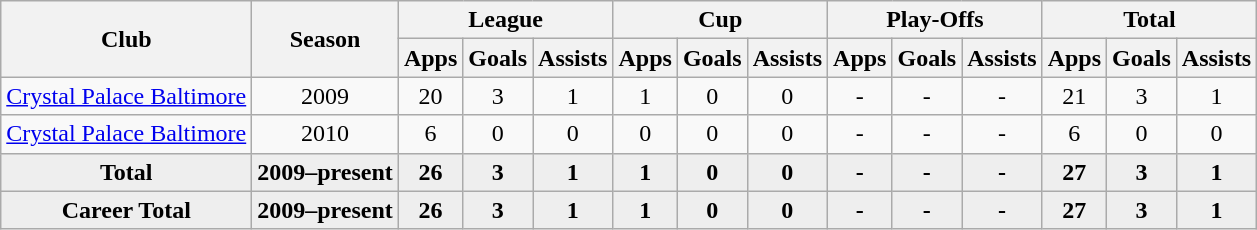<table class="wikitable" style="text-align: center;">
<tr>
<th rowspan="2">Club</th>
<th rowspan="2">Season</th>
<th colspan="3">League</th>
<th colspan="3">Cup</th>
<th colspan="3">Play-Offs</th>
<th colspan="3">Total</th>
</tr>
<tr>
<th>Apps</th>
<th>Goals</th>
<th>Assists</th>
<th>Apps</th>
<th>Goals</th>
<th>Assists</th>
<th>Apps</th>
<th>Goals</th>
<th>Assists</th>
<th>Apps</th>
<th>Goals</th>
<th>Assists</th>
</tr>
<tr>
<td rowspan="1" valign="top"><a href='#'>Crystal Palace Baltimore</a></td>
<td>2009</td>
<td>20</td>
<td>3</td>
<td>1</td>
<td>1</td>
<td>0</td>
<td>0</td>
<td>-</td>
<td>-</td>
<td>-</td>
<td>21</td>
<td>3</td>
<td>1</td>
</tr>
<tr>
<td><a href='#'>Crystal Palace Baltimore</a></td>
<td>2010</td>
<td>6</td>
<td>0</td>
<td>0</td>
<td>0</td>
<td>0</td>
<td>0</td>
<td>-</td>
<td>-</td>
<td>-</td>
<td>6</td>
<td>0</td>
<td>0</td>
</tr>
<tr style="font-weight:bold; background-color:#eeeeee;">
<td><strong>Total</strong></td>
<td>2009–present</td>
<td>26</td>
<td>3</td>
<td>1</td>
<td>1</td>
<td>0</td>
<td>0</td>
<td>-</td>
<td>-</td>
<td>-</td>
<td>27</td>
<td>3</td>
<td>1</td>
</tr>
<tr style="font-weight:bold; background-color:#eeeeee;">
<td><strong>Career Total</strong></td>
<td>2009–present</td>
<td>26</td>
<td>3</td>
<td>1</td>
<td>1</td>
<td>0</td>
<td>0</td>
<td>-</td>
<td>-</td>
<td>-</td>
<td>27</td>
<td>3</td>
<td>1</td>
</tr>
</table>
